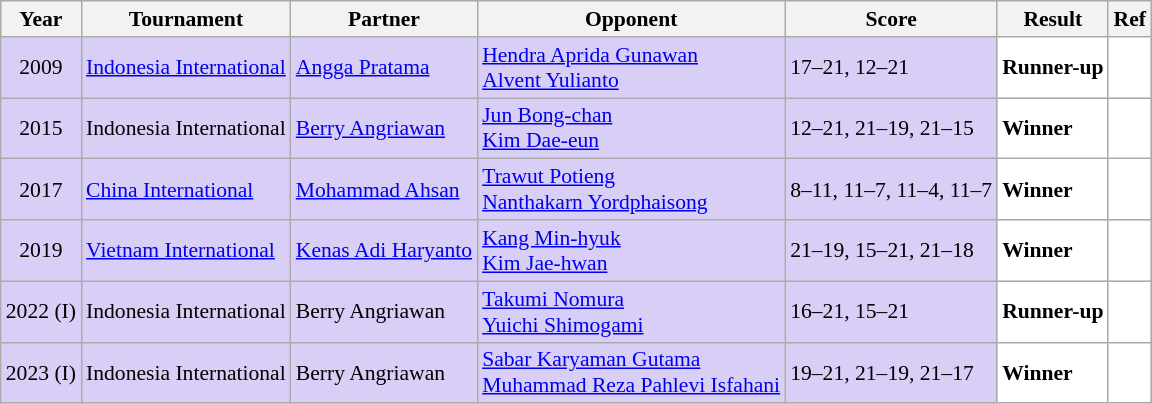<table class="sortable wikitable" style="font-size: 90%">
<tr>
<th>Year</th>
<th>Tournament</th>
<th>Partner</th>
<th>Opponent</th>
<th>Score</th>
<th>Result</th>
<th>Ref</th>
</tr>
<tr style="background:#D8CEF6">
<td align="center">2009</td>
<td align="left"><a href='#'>Indonesia International</a></td>
<td align="left"> <a href='#'>Angga Pratama</a></td>
<td align="left"> <a href='#'>Hendra Aprida Gunawan</a><br> <a href='#'>Alvent Yulianto</a></td>
<td align="left">17–21, 12–21</td>
<td style="text-align: left; background:white"> <strong>Runner-up</strong></td>
<td style="text-align:center; background:white"></td>
</tr>
<tr style="background:#D8CEF6">
<td align="center">2015</td>
<td align="left">Indonesia International</td>
<td align="left"> <a href='#'>Berry Angriawan</a></td>
<td align="left"> <a href='#'>Jun Bong-chan</a><br> <a href='#'>Kim Dae-eun</a></td>
<td align="left">12–21, 21–19, 21–15</td>
<td style="text-align: left; background:white"> <strong>Winner</strong></td>
<td style="text-align:center; background:white"></td>
</tr>
<tr style="background:#D8CEF6">
<td align="center">2017</td>
<td align="left"><a href='#'>China International</a></td>
<td align="left"> <a href='#'>Mohammad Ahsan</a></td>
<td align="left"> <a href='#'>Trawut Potieng</a><br> <a href='#'>Nanthakarn Yordphaisong</a></td>
<td align="left">8–11, 11–7, 11–4, 11–7</td>
<td style="text-align: left; background:white"> <strong>Winner</strong></td>
<td style="text-align:center; background:white"></td>
</tr>
<tr style="background:#D8CEF6">
<td align="center">2019</td>
<td align="left"><a href='#'>Vietnam International</a></td>
<td align="left"> <a href='#'>Kenas Adi Haryanto</a></td>
<td align="left"> <a href='#'>Kang Min-hyuk</a><br> <a href='#'>Kim Jae-hwan</a></td>
<td align="left">21–19, 15–21, 21–18</td>
<td style="text-align:left; background:white"> <strong>Winner</strong></td>
<td style="text-align:center; background:white"></td>
</tr>
<tr style="background:#D8CEF6">
<td align="center">2022 (I)</td>
<td align="left">Indonesia International</td>
<td align="left"> Berry Angriawan</td>
<td align="left"> <a href='#'>Takumi Nomura</a><br> <a href='#'>Yuichi Shimogami</a></td>
<td align="left">16–21, 15–21</td>
<td style="text-align:left; background:white"> <strong>Runner-up</strong></td>
<td style="text-align:center; background:white"></td>
</tr>
<tr style="background:#D8CEF6">
<td align="center">2023 (I)</td>
<td align="left">Indonesia International</td>
<td align="left"> Berry Angriawan</td>
<td align="left"> <a href='#'>Sabar Karyaman Gutama</a><br> <a href='#'>Muhammad Reza Pahlevi Isfahani</a></td>
<td align="left">19–21, 21–19, 21–17</td>
<td style="text-align:left; background:white"> <strong>Winner</strong></td>
<td style="text-align:center; background:white"></td>
</tr>
</table>
